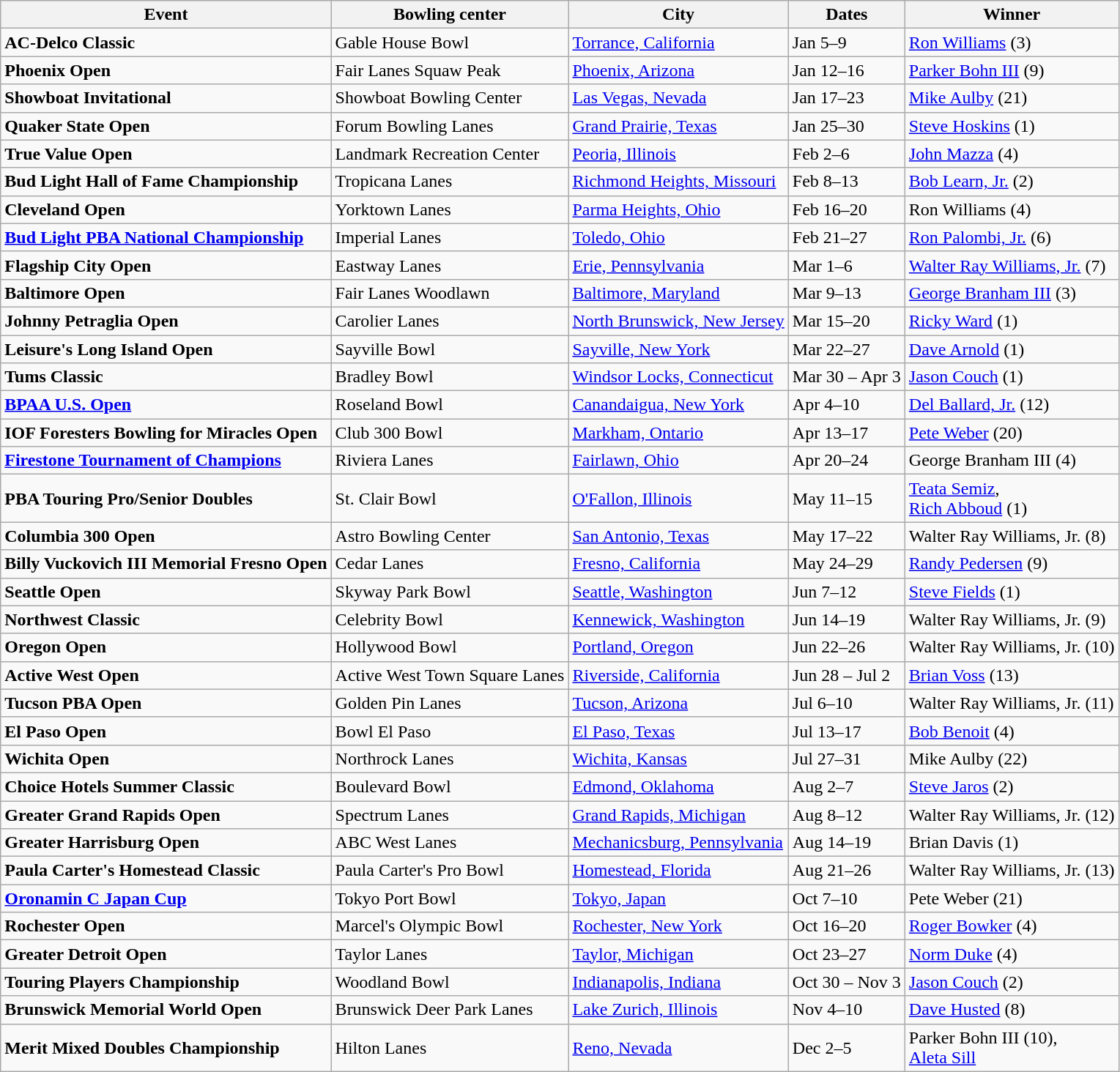<table class="wikitable">
<tr>
<th>Event</th>
<th>Bowling center</th>
<th>City</th>
<th>Dates</th>
<th>Winner</th>
</tr>
<tr>
<td><strong>AC-Delco Classic</strong></td>
<td>Gable House Bowl</td>
<td><a href='#'>Torrance, California</a></td>
<td>Jan 5–9</td>
<td><a href='#'>Ron Williams</a> (3)</td>
</tr>
<tr>
<td><strong>Phoenix Open</strong></td>
<td>Fair Lanes Squaw Peak</td>
<td><a href='#'>Phoenix, Arizona</a></td>
<td>Jan 12–16</td>
<td><a href='#'>Parker Bohn III</a> (9)</td>
</tr>
<tr>
<td><strong>Showboat Invitational</strong></td>
<td>Showboat Bowling Center</td>
<td><a href='#'>Las Vegas, Nevada</a></td>
<td>Jan 17–23</td>
<td><a href='#'>Mike Aulby</a> (21)</td>
</tr>
<tr>
<td><strong>Quaker State Open</strong></td>
<td>Forum Bowling Lanes</td>
<td><a href='#'>Grand Prairie, Texas</a></td>
<td>Jan 25–30</td>
<td><a href='#'>Steve Hoskins</a> (1)</td>
</tr>
<tr>
<td><strong>True Value Open</strong></td>
<td>Landmark Recreation Center</td>
<td><a href='#'>Peoria, Illinois</a></td>
<td>Feb 2–6</td>
<td><a href='#'>John Mazza</a> (4)</td>
</tr>
<tr>
<td><strong>Bud Light Hall of Fame Championship</strong></td>
<td>Tropicana Lanes</td>
<td><a href='#'>Richmond Heights, Missouri</a></td>
<td>Feb 8–13</td>
<td><a href='#'>Bob Learn, Jr.</a> (2)</td>
</tr>
<tr>
<td><strong>Cleveland Open</strong></td>
<td>Yorktown Lanes</td>
<td><a href='#'>Parma Heights, Ohio</a></td>
<td>Feb 16–20</td>
<td>Ron Williams (4)</td>
</tr>
<tr>
<td><strong><a href='#'>Bud Light PBA National Championship</a></strong></td>
<td>Imperial Lanes</td>
<td><a href='#'>Toledo, Ohio</a></td>
<td>Feb 21–27</td>
<td><a href='#'>Ron Palombi, Jr.</a> (6)</td>
</tr>
<tr>
<td><strong>Flagship City Open</strong></td>
<td>Eastway Lanes</td>
<td><a href='#'>Erie, Pennsylvania</a></td>
<td>Mar 1–6</td>
<td><a href='#'>Walter Ray Williams, Jr.</a> (7)</td>
</tr>
<tr>
<td><strong>Baltimore Open</strong></td>
<td>Fair Lanes Woodlawn</td>
<td><a href='#'>Baltimore, Maryland</a></td>
<td>Mar 9–13</td>
<td><a href='#'>George Branham III</a> (3)</td>
</tr>
<tr>
<td><strong>Johnny Petraglia Open</strong></td>
<td>Carolier Lanes</td>
<td><a href='#'>North Brunswick, New Jersey</a></td>
<td>Mar 15–20</td>
<td><a href='#'>Ricky Ward</a> (1)</td>
</tr>
<tr>
<td><strong>Leisure's Long Island Open</strong></td>
<td>Sayville Bowl</td>
<td><a href='#'>Sayville, New York</a></td>
<td>Mar 22–27</td>
<td><a href='#'>Dave Arnold</a> (1)</td>
</tr>
<tr>
<td><strong>Tums Classic</strong></td>
<td>Bradley Bowl</td>
<td><a href='#'>Windsor Locks, Connecticut</a></td>
<td>Mar 30 – Apr 3</td>
<td><a href='#'>Jason Couch</a> (1)</td>
</tr>
<tr>
<td><strong><a href='#'>BPAA U.S. Open</a></strong></td>
<td>Roseland Bowl</td>
<td><a href='#'>Canandaigua, New York</a></td>
<td>Apr 4–10</td>
<td><a href='#'>Del Ballard, Jr.</a> (12)</td>
</tr>
<tr>
<td><strong>IOF Foresters Bowling for Miracles Open</strong></td>
<td>Club 300 Bowl</td>
<td><a href='#'>Markham, Ontario</a></td>
<td>Apr 13–17</td>
<td><a href='#'>Pete Weber</a> (20)</td>
</tr>
<tr>
<td><strong><a href='#'>Firestone Tournament of Champions</a></strong></td>
<td>Riviera Lanes</td>
<td><a href='#'>Fairlawn, Ohio</a></td>
<td>Apr 20–24</td>
<td>George Branham III (4)</td>
</tr>
<tr>
<td><strong>PBA Touring Pro/Senior Doubles</strong></td>
<td>St. Clair Bowl</td>
<td><a href='#'>O'Fallon, Illinois</a></td>
<td>May 11–15</td>
<td><a href='#'>Teata Semiz</a>,<br><a href='#'>Rich Abboud</a> (1)</td>
</tr>
<tr>
<td><strong>Columbia 300 Open</strong></td>
<td>Astro Bowling Center</td>
<td><a href='#'>San Antonio, Texas</a></td>
<td>May 17–22</td>
<td>Walter Ray Williams, Jr. (8)</td>
</tr>
<tr>
<td><strong>Billy Vuckovich III Memorial Fresno Open</strong></td>
<td>Cedar Lanes</td>
<td><a href='#'>Fresno, California</a></td>
<td>May 24–29</td>
<td><a href='#'>Randy Pedersen</a> (9)</td>
</tr>
<tr>
<td><strong>Seattle Open</strong></td>
<td>Skyway Park Bowl</td>
<td><a href='#'>Seattle, Washington</a></td>
<td>Jun 7–12</td>
<td><a href='#'>Steve Fields</a> (1)</td>
</tr>
<tr>
<td><strong>Northwest Classic</strong></td>
<td>Celebrity Bowl</td>
<td><a href='#'>Kennewick, Washington</a></td>
<td>Jun 14–19</td>
<td>Walter Ray Williams, Jr. (9)</td>
</tr>
<tr>
<td><strong>Oregon Open</strong></td>
<td>Hollywood Bowl</td>
<td><a href='#'>Portland, Oregon</a></td>
<td>Jun 22–26</td>
<td>Walter Ray Williams, Jr. (10)</td>
</tr>
<tr>
<td><strong>Active West Open</strong></td>
<td>Active West Town Square Lanes</td>
<td><a href='#'>Riverside, California</a></td>
<td>Jun 28 – Jul 2</td>
<td><a href='#'>Brian Voss</a> (13)</td>
</tr>
<tr>
<td><strong>Tucson PBA Open</strong></td>
<td>Golden Pin Lanes</td>
<td><a href='#'>Tucson, Arizona</a></td>
<td>Jul 6–10</td>
<td>Walter Ray Williams, Jr. (11)</td>
</tr>
<tr ->
<td><strong>El Paso Open</strong></td>
<td>Bowl El Paso</td>
<td><a href='#'>El Paso, Texas</a></td>
<td>Jul 13–17</td>
<td><a href='#'>Bob Benoit</a> (4)</td>
</tr>
<tr>
<td><strong>Wichita Open</strong></td>
<td>Northrock Lanes</td>
<td><a href='#'>Wichita, Kansas</a></td>
<td>Jul 27–31</td>
<td>Mike Aulby (22)</td>
</tr>
<tr>
<td><strong>Choice Hotels Summer Classic</strong></td>
<td>Boulevard Bowl</td>
<td><a href='#'>Edmond, Oklahoma</a></td>
<td>Aug 2–7</td>
<td><a href='#'>Steve Jaros</a> (2)</td>
</tr>
<tr>
<td><strong>Greater Grand Rapids Open</strong></td>
<td>Spectrum Lanes</td>
<td><a href='#'>Grand Rapids, Michigan</a></td>
<td>Aug 8–12</td>
<td>Walter Ray Williams, Jr. (12)</td>
</tr>
<tr>
<td><strong>Greater Harrisburg Open</strong></td>
<td>ABC West Lanes</td>
<td><a href='#'>Mechanicsburg, Pennsylvania</a></td>
<td>Aug 14–19</td>
<td>Brian Davis  (1)</td>
</tr>
<tr>
<td><strong>Paula Carter's Homestead Classic</strong></td>
<td>Paula Carter's Pro Bowl</td>
<td><a href='#'>Homestead, Florida</a></td>
<td>Aug 21–26</td>
<td>Walter Ray Williams, Jr. (13)</td>
</tr>
<tr>
<td><strong><a href='#'>Oronamin C Japan Cup</a></strong></td>
<td>Tokyo Port Bowl</td>
<td><a href='#'>Tokyo, Japan</a></td>
<td>Oct 7–10</td>
<td>Pete Weber (21)</td>
</tr>
<tr>
<td><strong>Rochester Open</strong></td>
<td>Marcel's Olympic Bowl</td>
<td><a href='#'>Rochester, New York</a></td>
<td>Oct 16–20</td>
<td><a href='#'>Roger Bowker</a> (4)</td>
</tr>
<tr>
<td><strong>Greater Detroit Open</strong></td>
<td>Taylor Lanes</td>
<td><a href='#'>Taylor, Michigan</a></td>
<td>Oct 23–27</td>
<td><a href='#'>Norm Duke</a> (4)</td>
</tr>
<tr>
<td><strong>Touring Players Championship</strong></td>
<td>Woodland Bowl</td>
<td><a href='#'>Indianapolis, Indiana</a></td>
<td>Oct 30 – Nov 3</td>
<td><a href='#'>Jason Couch</a> (2)</td>
</tr>
<tr>
<td><strong>Brunswick Memorial World Open</strong></td>
<td>Brunswick Deer Park Lanes</td>
<td><a href='#'>Lake Zurich, Illinois</a></td>
<td>Nov 4–10</td>
<td><a href='#'>Dave Husted</a> (8)</td>
</tr>
<tr>
<td><strong>Merit Mixed Doubles Championship</strong></td>
<td>Hilton Lanes</td>
<td><a href='#'>Reno, Nevada</a></td>
<td>Dec 2–5</td>
<td>Parker Bohn III (10),<br><a href='#'>Aleta Sill</a></td>
</tr>
</table>
